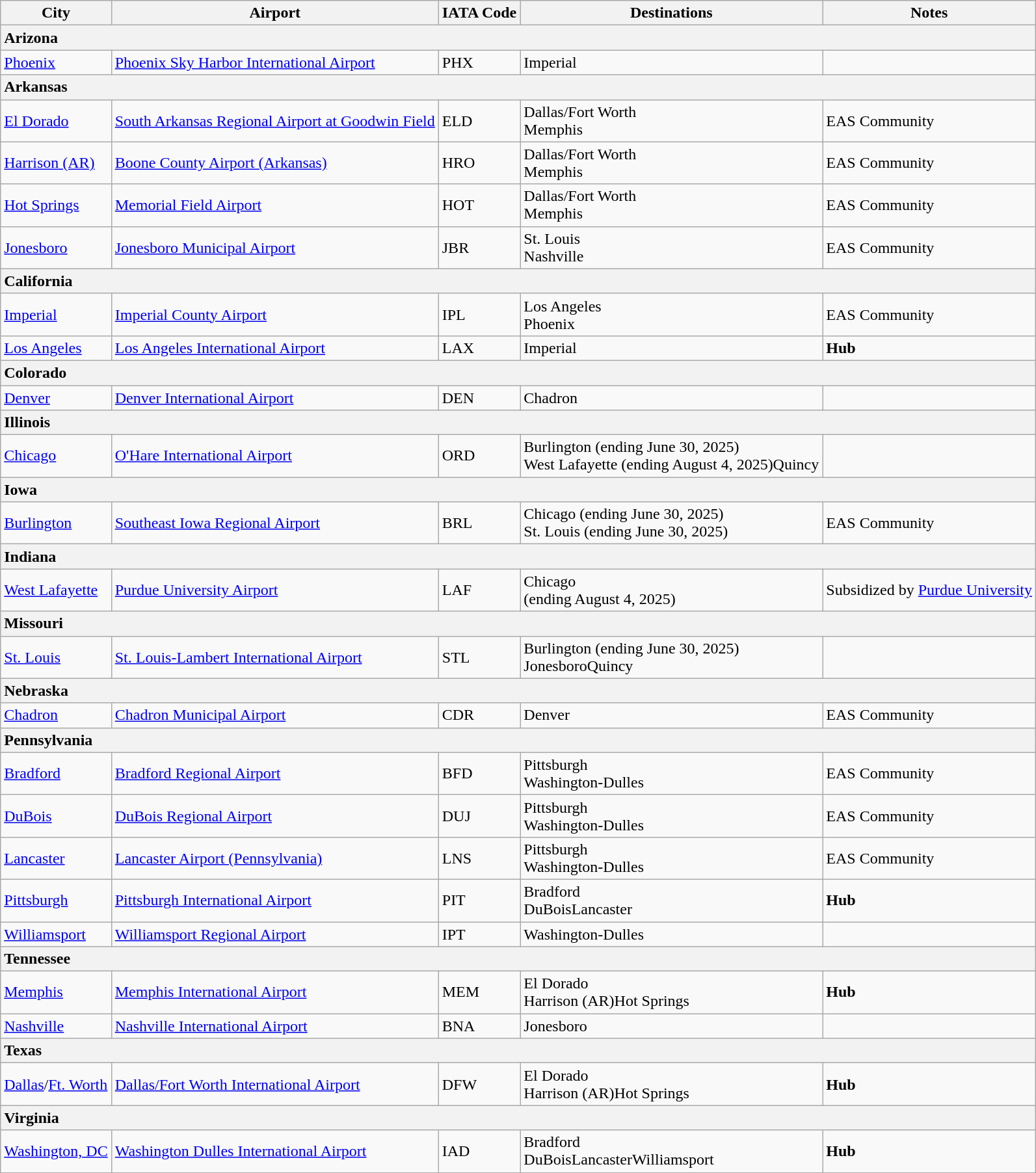<table class="sortable wikitable">
<tr>
<th>City</th>
<th>Airport</th>
<th>IATA Code</th>
<th>Destinations</th>
<th>Notes</th>
</tr>
<tr>
<th colspan="5" style="text-align: left;">  Arizona</th>
</tr>
<tr>
<td><a href='#'>Phoenix</a></td>
<td><a href='#'>Phoenix Sky Harbor International Airport</a></td>
<td>PHX</td>
<td>Imperial</td>
<td></td>
</tr>
<tr>
<th colspan="5" style="text-align: left;">  Arkansas</th>
</tr>
<tr>
<td><a href='#'>El Dorado</a></td>
<td><a href='#'>South Arkansas Regional Airport at Goodwin Field</a></td>
<td>ELD</td>
<td>Dallas/Fort Worth<br>Memphis</td>
<td>EAS Community</td>
</tr>
<tr>
<td><a href='#'>Harrison (AR)</a></td>
<td><a href='#'>Boone County Airport (Arkansas)</a></td>
<td>HRO</td>
<td>Dallas/Fort Worth<br>Memphis</td>
<td>EAS Community</td>
</tr>
<tr>
<td><a href='#'>Hot Springs</a></td>
<td><a href='#'>Memorial Field Airport</a></td>
<td>HOT</td>
<td>Dallas/Fort Worth<br>Memphis</td>
<td>EAS Community</td>
</tr>
<tr>
<td><a href='#'>Jonesboro</a></td>
<td><a href='#'>Jonesboro Municipal Airport</a></td>
<td>JBR</td>
<td>St. Louis<br>Nashville</td>
<td>EAS Community</td>
</tr>
<tr>
<th colspan="5" style="text-align: left;">  California</th>
</tr>
<tr>
<td><a href='#'>Imperial</a></td>
<td><a href='#'>Imperial County Airport</a></td>
<td>IPL</td>
<td>Los Angeles<br>Phoenix</td>
<td>EAS Community</td>
</tr>
<tr>
<td><a href='#'>Los Angeles</a></td>
<td><a href='#'>Los Angeles International Airport</a></td>
<td>LAX</td>
<td>Imperial</td>
<td><strong>Hub</strong></td>
</tr>
<tr>
<th colspan="5" style="text-align: left;">  Colorado</th>
</tr>
<tr>
<td><a href='#'>Denver</a></td>
<td><a href='#'>Denver International Airport</a></td>
<td>DEN</td>
<td>Chadron</td>
</tr>
<tr>
<th colspan="5" style="text-align:left;"><strong> Illinois</strong></th>
</tr>
<tr>
<td><a href='#'>Chicago</a></td>
<td><a href='#'>O'Hare International Airport</a></td>
<td>ORD</td>
<td>Burlington (ending June 30, 2025)<br>West Lafayette (ending August 4, 2025)Quincy</td>
<td></td>
</tr>
<tr>
<th colspan="5" style="text-align: left;">  Iowa</th>
</tr>
<tr>
<td><a href='#'>Burlington</a></td>
<td><a href='#'>Southeast Iowa Regional Airport</a></td>
<td>BRL</td>
<td>Chicago (ending June 30, 2025)<br>St. Louis (ending June 30, 2025)</td>
<td>EAS Community</td>
</tr>
<tr>
<th colspan="5" style="text-align:left;"><strong> Indiana</strong></th>
</tr>
<tr>
<td><a href='#'>West Lafayette</a></td>
<td><a href='#'>Purdue University Airport</a></td>
<td>LAF</td>
<td>Chicago<br>(ending August 4, 2025)</td>
<td>Subsidized by <a href='#'>Purdue University</a></td>
</tr>
<tr>
<th colspan="5" style="text-align: left;">  Missouri</th>
</tr>
<tr>
<td><a href='#'>St. Louis</a></td>
<td><a href='#'>St. Louis-Lambert International Airport</a></td>
<td>STL</td>
<td>Burlington (ending June 30, 2025)<br>JonesboroQuincy</td>
<td></td>
</tr>
<tr>
<th colspan="5" style="text-align: left;">  Nebraska</th>
</tr>
<tr>
<td><a href='#'>Chadron</a></td>
<td><a href='#'>Chadron Municipal Airport</a></td>
<td>CDR</td>
<td>Denver</td>
<td>EAS Community</td>
</tr>
<tr>
<th colspan="5" style="text-align: left;">  Pennsylvania</th>
</tr>
<tr>
<td><a href='#'>Bradford</a></td>
<td><a href='#'>Bradford Regional Airport</a></td>
<td>BFD</td>
<td>Pittsburgh<br>Washington-Dulles</td>
<td>EAS Community</td>
</tr>
<tr>
<td><a href='#'>DuBois</a></td>
<td><a href='#'>DuBois Regional Airport</a></td>
<td>DUJ</td>
<td>Pittsburgh<br>Washington-Dulles</td>
<td>EAS Community</td>
</tr>
<tr>
<td><a href='#'>Lancaster</a></td>
<td><a href='#'>Lancaster Airport (Pennsylvania)</a></td>
<td>LNS</td>
<td>Pittsburgh<br>Washington-Dulles</td>
<td>EAS Community</td>
</tr>
<tr>
<td><a href='#'>Pittsburgh</a></td>
<td><a href='#'>Pittsburgh International Airport</a></td>
<td>PIT</td>
<td>Bradford<br>DuBoisLancaster</td>
<td><strong>Hub</strong></td>
</tr>
<tr>
<td><a href='#'>Williamsport</a></td>
<td><a href='#'>Williamsport Regional Airport</a></td>
<td>IPT</td>
<td>Washington-Dulles </td>
<td></td>
</tr>
<tr>
<th colspan="5" style="text-align: left;">  Tennessee</th>
</tr>
<tr>
<td><a href='#'>Memphis</a></td>
<td><a href='#'>Memphis International Airport</a></td>
<td>MEM</td>
<td>El Dorado<br>Harrison (AR)Hot Springs</td>
<td><strong>Hub</strong></td>
</tr>
<tr>
<td><a href='#'>Nashville</a></td>
<td><a href='#'>Nashville International Airport</a></td>
<td>BNA</td>
<td>Jonesboro</td>
<td></td>
</tr>
<tr>
<th colspan="5" style="text-align: left;">  Texas</th>
</tr>
<tr>
<td><a href='#'>Dallas</a>/<a href='#'>Ft. Worth</a></td>
<td><a href='#'>Dallas/Fort Worth International Airport</a></td>
<td>DFW</td>
<td>El Dorado<br>Harrison (AR)Hot Springs</td>
<td><strong>Hub</strong></td>
</tr>
<tr>
<th colspan="5" style="text-align: left;">  Virginia</th>
</tr>
<tr>
<td><a href='#'>Washington, DC</a></td>
<td><a href='#'>Washington Dulles International Airport</a></td>
<td>IAD</td>
<td>Bradford<br>DuBoisLancasterWilliamsport</td>
<td><strong>Hub</strong></td>
</tr>
<tr>
</tr>
<tr>
</tr>
</table>
